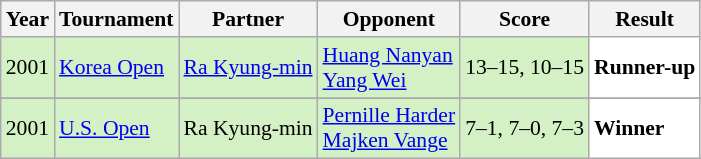<table class="sortable wikitable" style="font-size: 90%;">
<tr>
<th>Year</th>
<th>Tournament</th>
<th>Partner</th>
<th>Opponent</th>
<th>Score</th>
<th>Result</th>
</tr>
<tr style="background:#D4F1C5">
<td align="center">2001</td>
<td align="left"><a href='#'>Korea Open</a></td>
<td align="left"> <a href='#'>Ra Kyung-min</a></td>
<td align="left"> <a href='#'>Huang Nanyan</a> <br>  <a href='#'>Yang Wei</a></td>
<td align="left">13–15, 10–15</td>
<td style="text-align:left; background:white"> <strong>Runner-up</strong></td>
</tr>
<tr>
</tr>
<tr style="background:#D4F1C5">
<td align="center">2001</td>
<td align="left"><a href='#'>U.S. Open</a></td>
<td align="left"> Ra Kyung-min</td>
<td align="left"> <a href='#'>Pernille Harder</a> <br>  <a href='#'>Majken Vange</a></td>
<td align="left">7–1, 7–0, 7–3</td>
<td style="text-align:left; background:white"> <strong>Winner</strong></td>
</tr>
</table>
